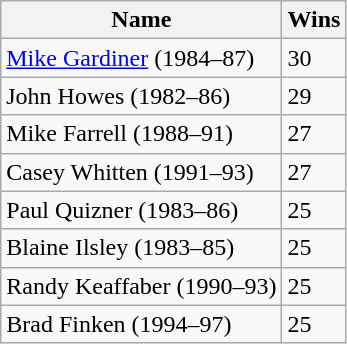<table class="wikitable">
<tr>
<th>Name</th>
<th>Wins</th>
</tr>
<tr>
<td><a href='#'>Mike Gardiner</a> (1984–87)</td>
<td>30</td>
</tr>
<tr>
<td>John Howes (1982–86)</td>
<td>29</td>
</tr>
<tr>
<td>Mike Farrell (1988–91)</td>
<td>27</td>
</tr>
<tr>
<td>Casey Whitten (1991–93)</td>
<td>27</td>
</tr>
<tr>
<td>Paul Quizner (1983–86)</td>
<td>25</td>
</tr>
<tr>
<td>Blaine Ilsley (1983–85)</td>
<td>25</td>
</tr>
<tr>
<td>Randy Keaffaber (1990–93)</td>
<td>25</td>
</tr>
<tr>
<td>Brad Finken (1994–97)</td>
<td>25</td>
</tr>
</table>
